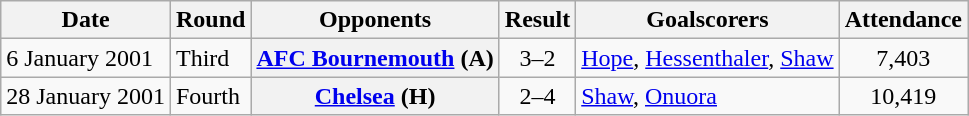<table class="wikitable plainrowheaders sortable">
<tr>
<th scope=col>Date</th>
<th scope=col>Round</th>
<th scope=col>Opponents</th>
<th scope=col>Result</th>
<th scope=col class=unsortable>Goalscorers</th>
<th scope=col>Attendance</th>
</tr>
<tr>
<td>6 January 2001</td>
<td>Third</td>
<th scope=row><a href='#'>AFC Bournemouth</a> (A)</th>
<td align=center>3–2</td>
<td><a href='#'>Hope</a>, <a href='#'>Hessenthaler</a>, <a href='#'>Shaw</a></td>
<td align=center>7,403</td>
</tr>
<tr>
<td>28 January 2001</td>
<td>Fourth</td>
<th scope=row><a href='#'>Chelsea</a> (H)</th>
<td align=center>2–4</td>
<td><a href='#'>Shaw</a>, <a href='#'>Onuora</a></td>
<td align=center>10,419</td>
</tr>
</table>
